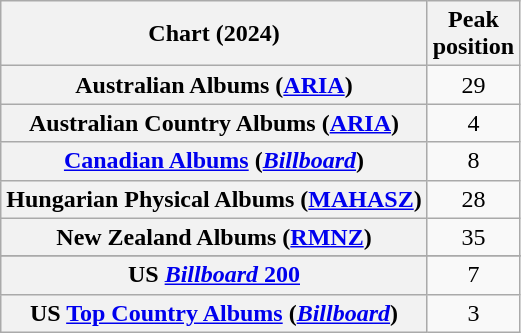<table class="wikitable sortable plainrowheaders" style="text-align:center">
<tr>
<th scope="col">Chart (2024)</th>
<th scope="col">Peak<br>position</th>
</tr>
<tr>
<th scope="row">Australian Albums (<a href='#'>ARIA</a>)</th>
<td>29</td>
</tr>
<tr>
<th scope="row">Australian Country Albums (<a href='#'>ARIA</a>)</th>
<td>4</td>
</tr>
<tr>
<th scope="row"><a href='#'>Canadian Albums</a> (<em><a href='#'>Billboard</a></em>)</th>
<td>8</td>
</tr>
<tr>
<th scope="row">Hungarian Physical Albums (<a href='#'>MAHASZ</a>)</th>
<td>28</td>
</tr>
<tr>
<th scope="row">New Zealand Albums (<a href='#'>RMNZ</a>)</th>
<td>35</td>
</tr>
<tr>
</tr>
<tr>
</tr>
<tr>
</tr>
<tr>
<th scope="row">US <a href='#'><em>Billboard</em> 200</a></th>
<td>7</td>
</tr>
<tr>
<th scope="row">US <a href='#'>Top Country Albums</a> (<em><a href='#'>Billboard</a></em>)</th>
<td>3</td>
</tr>
</table>
